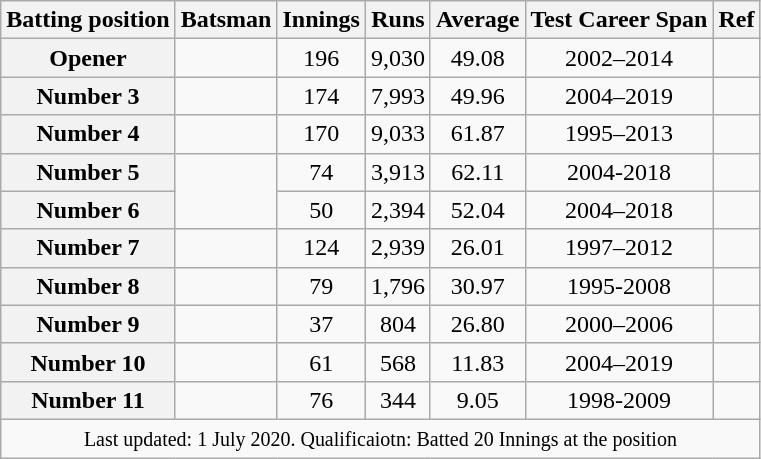<table class="wikitable sortable" style=text-align:center;>
<tr>
<th scope="col">Batting position</th>
<th scope="col">Batsman</th>
<th scope="col">Innings</th>
<th scope="col">Runs</th>
<th scope="col">Average</th>
<th scope="col">Test Career Span</th>
<th scope="col">Ref</th>
</tr>
<tr>
<th scope="row">Opener</th>
<td></td>
<td>196</td>
<td>9,030</td>
<td>49.08</td>
<td>2002–2014</td>
<td></td>
</tr>
<tr>
<th scope="row">Number 3</th>
<td></td>
<td>174</td>
<td>7,993</td>
<td>49.96</td>
<td>2004–2019</td>
<td></td>
</tr>
<tr>
<th scope="row">Number 4</th>
<td></td>
<td>170</td>
<td>9,033</td>
<td>61.87</td>
<td>1995–2013</td>
<td></td>
</tr>
<tr>
<th scope="row">Number 5</th>
<td rowspan="2"></td>
<td>74</td>
<td>3,913</td>
<td>62.11</td>
<td>2004-2018</td>
<td></td>
</tr>
<tr>
<th scope="row">Number 6</th>
<td>50</td>
<td>2,394</td>
<td>52.04</td>
<td>2004–2018</td>
<td></td>
</tr>
<tr>
<th scope="row">Number 7</th>
<td></td>
<td>124</td>
<td>2,939</td>
<td>26.01</td>
<td>1997–2012</td>
<td></td>
</tr>
<tr>
<th scope="row">Number 8</th>
<td></td>
<td>79</td>
<td>1,796</td>
<td>30.97</td>
<td>1995-2008</td>
<td></td>
</tr>
<tr>
<th scope="row">Number 9</th>
<td></td>
<td>37</td>
<td>804</td>
<td>26.80</td>
<td>2000–2006</td>
<td></td>
</tr>
<tr>
<th scope="row">Number 10</th>
<td></td>
<td>61</td>
<td>568</td>
<td>11.83</td>
<td>2004–2019</td>
<td></td>
</tr>
<tr>
<th scope="row">Number 11</th>
<td></td>
<td>76</td>
<td>344</td>
<td>9.05</td>
<td>1998-2009</td>
<td></td>
</tr>
<tr>
<td colspan=7><small>Last updated: 1 July 2020. Qualificaiotn: Batted 20 Innings at the position</small></td>
</tr>
</table>
